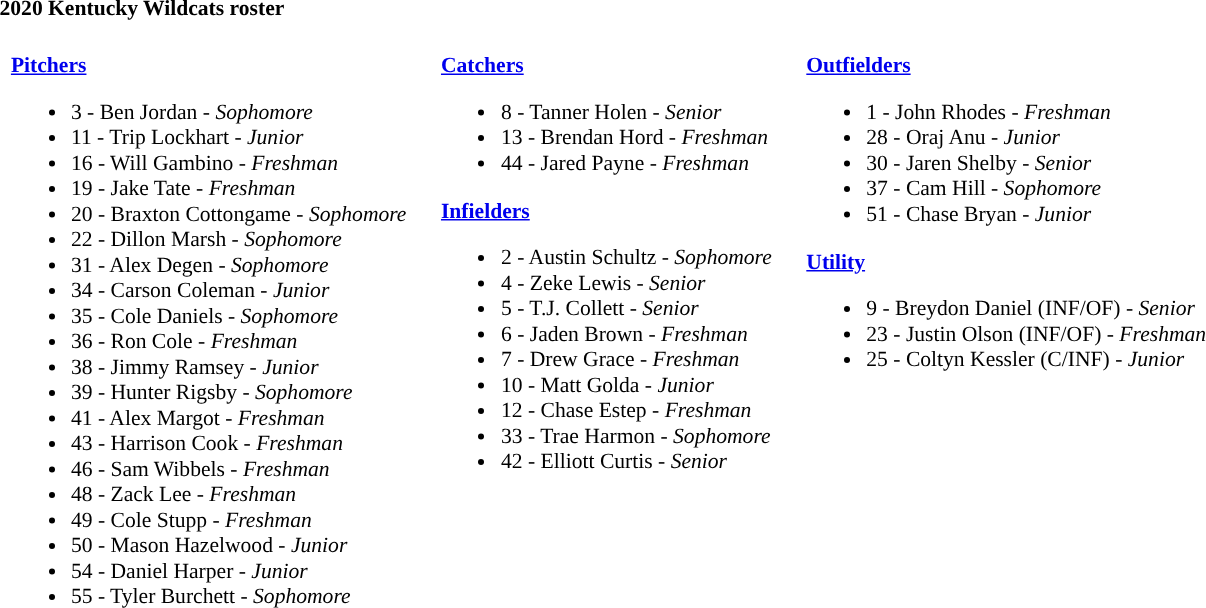<table class="toccolours" style="text-align: left; font-size:90%;">
<tr>
<th colspan="9">2020 Kentucky Wildcats roster</th>
</tr>
<tr>
<td width="03"> </td>
<td valign="top"><br><strong><a href='#'>Pitchers</a></strong><ul><li>3 - Ben Jordan - <em> Sophomore</em></li><li>11 - Trip Lockhart - <em>Junior</em></li><li>16 - Will Gambino - <em> Freshman</em></li><li>19 - Jake Tate - <em>Freshman</em></li><li>20 - Braxton Cottongame - <em>Sophomore</em></li><li>22 - Dillon Marsh - <em>Sophomore</em></li><li>31 - Alex Degen - <em>Sophomore</em></li><li>34 - Carson Coleman - <em> Junior</em></li><li>35 - Cole Daniels - <em>Sophomore</em></li><li>36 - Ron Cole - <em>Freshman</em></li><li>38 - Jimmy Ramsey - <em>Junior</em></li><li>39 - Hunter Rigsby - <em>Sophomore</em></li><li>41 - Alex Margot - <em>Freshman</em></li><li>43 - Harrison Cook - <em>Freshman</em></li><li>46 - Sam Wibbels - <em>Freshman</em></li><li>48 - Zack Lee - <em>Freshman</em></li><li>49 - Cole Stupp - <em>Freshman</em></li><li>50 - Mason Hazelwood - <em>Junior</em></li><li>54 - Daniel Harper - <em>Junior</em></li><li>55 - Tyler Burchett - <em>Sophomore</em></li></ul></td>
<td width="15"> </td>
<td valign="top"><br><strong><a href='#'>Catchers</a></strong><ul><li>8 - Tanner Holen - <em>Senior</em></li><li>13 - Brendan Hord - <em> Freshman</em></li><li>44 - Jared Payne - <em>Freshman</em></li></ul><strong><a href='#'>Infielders</a></strong><ul><li>2 - Austin Schultz - <em>Sophomore</em></li><li>4 - Zeke Lewis - <em> Senior</em></li><li>5 - T.J. Collett - <em>Senior</em></li><li>6 - Jaden Brown - <em>Freshman</em></li><li>7 - Drew Grace - <em>Freshman</em></li><li>10 - Matt Golda - <em>Junior</em></li><li>12 - Chase Estep - <em>Freshman</em></li><li>33 - Trae Harmon - <em>Sophomore</em></li><li>42 - Elliott Curtis - <em>Senior</em></li></ul></td>
<td width="15"> </td>
<td valign="top"><br><strong><a href='#'>Outfielders</a></strong><ul><li>1 - John Rhodes - <em>Freshman</em></li><li>28 - Oraj Anu - <em>Junior</em></li><li>30 - Jaren Shelby - <em>Senior</em></li><li>37 - Cam Hill - <em> Sophomore</em></li><li>51 - Chase Bryan - <em>Junior</em></li></ul><strong><a href='#'>Utility</a></strong><ul><li>9 - Breydon Daniel (INF/OF) - <em>Senior</em></li><li>23 - Justin Olson (INF/OF) - <em> Freshman</em></li><li>25 - Coltyn Kessler (C/INF) - <em>Junior</em></li></ul></td>
<td width="25"> </td>
</tr>
</table>
